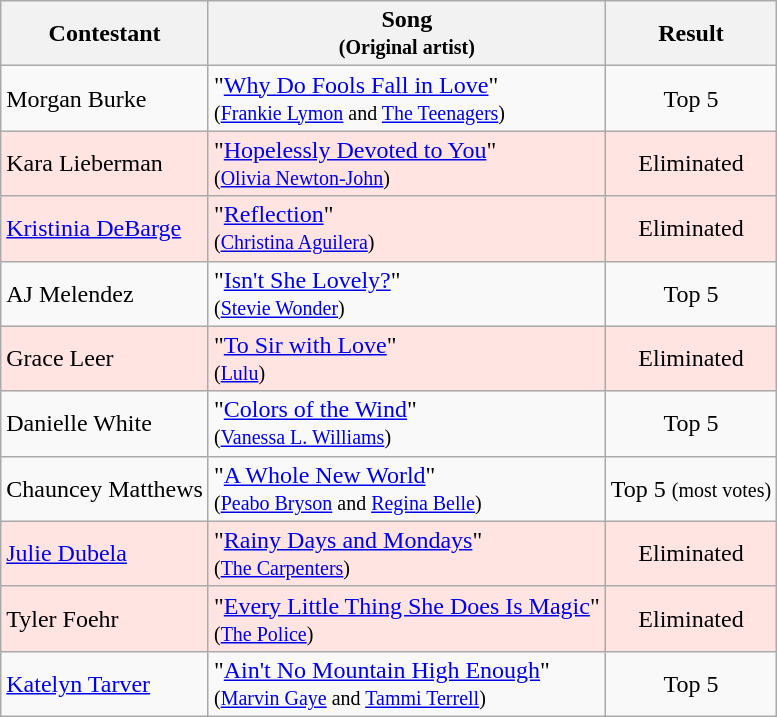<table class="wikitable">
<tr>
<th>Contestant</th>
<th>Song<br><small>(Original artist)</small></th>
<th>Result</th>
</tr>
<tr>
<td>Morgan Burke</td>
<td>"<a href='#'>Why Do Fools Fall in Love</a>"<br><small>(<a href='#'>Frankie Lymon</a> and <a href='#'>The Teenagers</a>)</small></td>
<td style="text-align:center;">Top 5</td>
</tr>
<tr style="background:#ffe4e1;">
<td>Kara Lieberman</td>
<td>"<a href='#'>Hopelessly Devoted to You</a>"<br><small>(<a href='#'>Olivia Newton-John</a>)</small></td>
<td style="text-align:center;">Eliminated</td>
</tr>
<tr style="background:#ffe4e1;">
<td><a href='#'>Kristinia DeBarge</a></td>
<td>"<a href='#'>Reflection</a>"<br><small>(<a href='#'>Christina Aguilera</a>)</small></td>
<td style="text-align:center;">Eliminated</td>
</tr>
<tr>
<td>AJ Melendez</td>
<td>"<a href='#'>Isn't She Lovely?</a>"<br><small>(<a href='#'>Stevie Wonder</a>)</small></td>
<td style="text-align:center;">Top 5</td>
</tr>
<tr style="background:#ffe4e1;">
<td>Grace Leer</td>
<td>"<a href='#'>To Sir with Love</a>"<br><small>(<a href='#'>Lulu</a>)</small></td>
<td style="text-align:center;">Eliminated</td>
</tr>
<tr>
<td>Danielle White</td>
<td>"<a href='#'>Colors of the Wind</a>"<br><small>(<a href='#'>Vanessa L. Williams</a>)</small></td>
<td style="text-align:center;">Top 5</td>
</tr>
<tr>
<td>Chauncey Matthews</td>
<td>"<a href='#'>A Whole New World</a>"<br><small>(<a href='#'>Peabo Bryson</a> and <a href='#'>Regina Belle</a>)</small></td>
<td style="text-align:center;">Top 5 <small>(most votes)</small></td>
</tr>
<tr style="background:#ffe4e1;">
<td><a href='#'>Julie Dubela</a></td>
<td>"<a href='#'>Rainy Days and Mondays</a>"<br><small>(<a href='#'>The Carpenters</a>)</small></td>
<td style="text-align:center;">Eliminated</td>
</tr>
<tr style="background:#ffe4e1;">
<td>Tyler Foehr</td>
<td>"<a href='#'>Every Little Thing She Does Is Magic</a>"<br><small>(<a href='#'>The Police</a>)</small></td>
<td style="text-align:center;">Eliminated</td>
</tr>
<tr>
<td><a href='#'>Katelyn Tarver</a></td>
<td>"<a href='#'>Ain't No Mountain High Enough</a>"<br><small>(<a href='#'>Marvin Gaye</a> and <a href='#'>Tammi Terrell</a>)</small></td>
<td style="text-align:center;">Top 5</td>
</tr>
</table>
